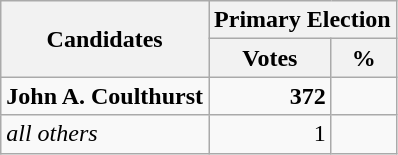<table class=wikitable>
<tr>
<th colspan=1 rowspan=2 ><strong>Candidates</strong></th>
<th colspan=2><strong>Primary Election</strong></th>
</tr>
<tr>
<th>Votes</th>
<th>%</th>
</tr>
<tr>
<td><strong>John A. Coulthurst</strong></td>
<td align="right"><strong>372</strong></td>
<td align="right"><strong></strong></td>
</tr>
<tr>
<td><em>all others</em></td>
<td align="right">1</td>
<td align="right"></td>
</tr>
</table>
